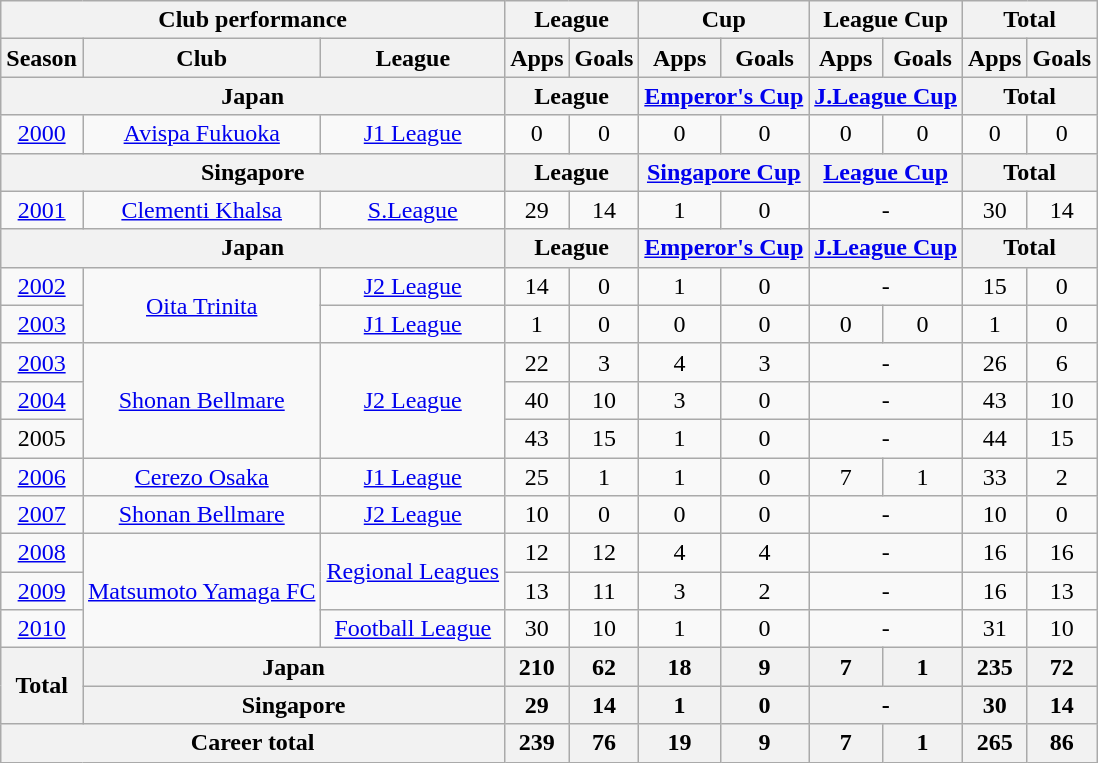<table class="wikitable" style="text-align:center">
<tr>
<th colspan=3>Club performance</th>
<th colspan=2>League</th>
<th colspan=2>Cup</th>
<th colspan=2>League Cup</th>
<th colspan=2>Total</th>
</tr>
<tr>
<th>Season</th>
<th>Club</th>
<th>League</th>
<th>Apps</th>
<th>Goals</th>
<th>Apps</th>
<th>Goals</th>
<th>Apps</th>
<th>Goals</th>
<th>Apps</th>
<th>Goals</th>
</tr>
<tr>
<th colspan=3>Japan</th>
<th colspan=2>League</th>
<th colspan=2><a href='#'>Emperor's Cup</a></th>
<th colspan=2><a href='#'>J.League Cup</a></th>
<th colspan=2>Total</th>
</tr>
<tr>
<td><a href='#'>2000</a></td>
<td><a href='#'>Avispa Fukuoka</a></td>
<td><a href='#'>J1 League</a></td>
<td>0</td>
<td>0</td>
<td>0</td>
<td>0</td>
<td>0</td>
<td>0</td>
<td>0</td>
<td>0</td>
</tr>
<tr>
<th colspan=3>Singapore</th>
<th colspan=2>League</th>
<th colspan=2><a href='#'>Singapore Cup</a></th>
<th colspan=2><a href='#'>League Cup</a></th>
<th colspan=2>Total</th>
</tr>
<tr>
<td><a href='#'>2001</a></td>
<td><a href='#'>Clementi Khalsa</a></td>
<td><a href='#'>S.League</a></td>
<td>29</td>
<td>14</td>
<td>1</td>
<td>0</td>
<td colspan="2">-</td>
<td>30</td>
<td>14</td>
</tr>
<tr>
<th colspan=3>Japan</th>
<th colspan=2>League</th>
<th colspan=2><a href='#'>Emperor's Cup</a></th>
<th colspan=2><a href='#'>J.League Cup</a></th>
<th colspan=2>Total</th>
</tr>
<tr>
<td><a href='#'>2002</a></td>
<td rowspan="2"><a href='#'>Oita Trinita</a></td>
<td><a href='#'>J2 League</a></td>
<td>14</td>
<td>0</td>
<td>1</td>
<td>0</td>
<td colspan="2">-</td>
<td>15</td>
<td>0</td>
</tr>
<tr>
<td><a href='#'>2003</a></td>
<td><a href='#'>J1 League</a></td>
<td>1</td>
<td>0</td>
<td>0</td>
<td>0</td>
<td>0</td>
<td>0</td>
<td>1</td>
<td>0</td>
</tr>
<tr>
<td><a href='#'>2003</a></td>
<td rowspan="3"><a href='#'>Shonan Bellmare</a></td>
<td rowspan="3"><a href='#'>J2 League</a></td>
<td>22</td>
<td>3</td>
<td>4</td>
<td>3</td>
<td colspan="2">-</td>
<td>26</td>
<td>6</td>
</tr>
<tr>
<td><a href='#'>2004</a></td>
<td>40</td>
<td>10</td>
<td>3</td>
<td>0</td>
<td colspan="2">-</td>
<td>43</td>
<td>10</td>
</tr>
<tr>
<td>2005</td>
<td>43</td>
<td>15</td>
<td>1</td>
<td>0</td>
<td colspan="2">-</td>
<td>44</td>
<td>15</td>
</tr>
<tr>
<td><a href='#'>2006</a></td>
<td><a href='#'>Cerezo Osaka</a></td>
<td><a href='#'>J1 League</a></td>
<td>25</td>
<td>1</td>
<td>1</td>
<td>0</td>
<td>7</td>
<td>1</td>
<td>33</td>
<td>2</td>
</tr>
<tr>
<td><a href='#'>2007</a></td>
<td><a href='#'>Shonan Bellmare</a></td>
<td><a href='#'>J2 League</a></td>
<td>10</td>
<td>0</td>
<td>0</td>
<td>0</td>
<td colspan="2">-</td>
<td>10</td>
<td>0</td>
</tr>
<tr>
<td><a href='#'>2008</a></td>
<td rowspan="3"><a href='#'>Matsumoto Yamaga FC</a></td>
<td rowspan="2"><a href='#'>Regional Leagues</a></td>
<td>12</td>
<td>12</td>
<td>4</td>
<td>4</td>
<td colspan="2">-</td>
<td>16</td>
<td>16</td>
</tr>
<tr>
<td><a href='#'>2009</a></td>
<td>13</td>
<td>11</td>
<td>3</td>
<td>2</td>
<td colspan="2">-</td>
<td>16</td>
<td>13</td>
</tr>
<tr>
<td><a href='#'>2010</a></td>
<td><a href='#'>Football League</a></td>
<td>30</td>
<td>10</td>
<td>1</td>
<td>0</td>
<td colspan="2">-</td>
<td>31</td>
<td>10</td>
</tr>
<tr>
<th rowspan=2>Total</th>
<th colspan=2>Japan</th>
<th>210</th>
<th>62</th>
<th>18</th>
<th>9</th>
<th>7</th>
<th>1</th>
<th>235</th>
<th>72</th>
</tr>
<tr>
<th colspan=2>Singapore</th>
<th>29</th>
<th>14</th>
<th>1</th>
<th>0</th>
<th colspan="2">-</th>
<th>30</th>
<th>14</th>
</tr>
<tr>
<th colspan=3>Career total</th>
<th>239</th>
<th>76</th>
<th>19</th>
<th>9</th>
<th>7</th>
<th>1</th>
<th>265</th>
<th>86</th>
</tr>
</table>
